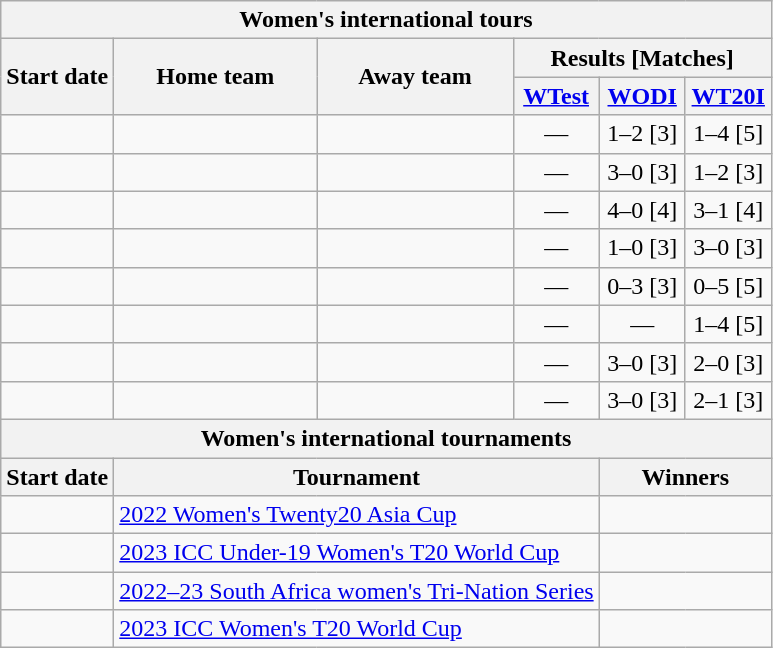<table class="wikitable unsortable" style="text-align:center; white-space:nowrap">
<tr>
<th colspan=6>Women's international tours</th>
</tr>
<tr>
<th rowspan=2>Start date</th>
<th rowspan=2>Home team</th>
<th rowspan=2>Away team</th>
<th colspan=3>Results [Matches]</th>
</tr>
<tr>
<th width=50><a href='#'>WTest</a></th>
<th width=50><a href='#'>WODI</a></th>
<th width=50><a href='#'>WT20I</a></th>
</tr>
<tr>
<td style="text-align:left"><a href='#'></a></td>
<td style="text-align:left"></td>
<td style="text-align:left"></td>
<td>—</td>
<td>1–2 [3]</td>
<td>1–4 [5]</td>
</tr>
<tr>
<td style="text-align:left"><a href='#'></a></td>
<td style="text-align:left"></td>
<td style="text-align:left"></td>
<td>—</td>
<td>3–0 [3]</td>
<td>1–2 [3]</td>
</tr>
<tr>
<td style="text-align:left"><a href='#'></a></td>
<td style="text-align:left"></td>
<td style="text-align:left"></td>
<td>—</td>
<td>4–0 [4]</td>
<td>3–1 [4]</td>
</tr>
<tr>
<td style="text-align:left"><a href='#'></a></td>
<td style="text-align:left"></td>
<td style="text-align:left"></td>
<td>—</td>
<td>1–0 [3]</td>
<td>3–0 [3]</td>
</tr>
<tr>
<td style="text-align:left"><a href='#'></a></td>
<td style="text-align:left"></td>
<td style="text-align:left"></td>
<td>—</td>
<td>0–3 [3]</td>
<td>0–5 [5]</td>
</tr>
<tr>
<td style="text-align:left"><a href='#'></a></td>
<td style="text-align:left"></td>
<td style="text-align:left"></td>
<td>—</td>
<td>—</td>
<td>1–4 [5]</td>
</tr>
<tr>
<td style="text-align:left"><a href='#'></a></td>
<td style="text-align:left"></td>
<td style="text-align:left"></td>
<td>—</td>
<td>3–0 [3]</td>
<td>2–0 [3]</td>
</tr>
<tr>
<td style="text-align:left"><a href='#'></a></td>
<td style="text-align:left"></td>
<td style="text-align:left"></td>
<td>—</td>
<td>3–0 [3]</td>
<td>2–1 [3]</td>
</tr>
<tr>
<th colspan=6>Women's international tournaments</th>
</tr>
<tr>
<th>Start date</th>
<th colspan=3>Tournament</th>
<th colspan=2>Winners</th>
</tr>
<tr>
<td style="text-align:left"><a href='#'></a></td>
<td style="text-align:left" colspan=3> <a href='#'>2022 Women's Twenty20 Asia Cup</a></td>
<td style="text-align:left" colspan=2></td>
</tr>
<tr>
<td style="text-align:left"><a href='#'></a></td>
<td style="text-align:left" colspan=3> <a href='#'>2023 ICC Under-19 Women's T20 World Cup</a></td>
<td style="text-align:left" colspan=2></td>
</tr>
<tr>
<td style="text-align:left"><a href='#'></a></td>
<td style="text-align:left" colspan=3> <a href='#'>2022–23 South Africa women's Tri-Nation Series</a></td>
<td style="text-align:left" colspan=2></td>
</tr>
<tr>
<td style="text-align:left"><a href='#'></a></td>
<td style="text-align:left" colspan=3> <a href='#'>2023 ICC Women's T20 World Cup</a></td>
<td style="text-align:left" colspan=2></td>
</tr>
</table>
